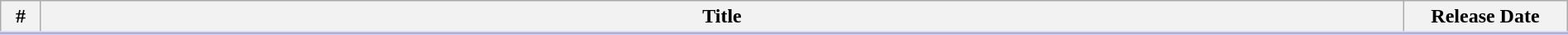<table class="wikitable" style="width:100%; margin:auto; background:#FFF;">
<tr style="border-bottom: 3px solid #CCF">
<th width="25">#</th>
<th>Title</th>
<th width="125">Release Date</th>
</tr>
<tr>
</tr>
</table>
